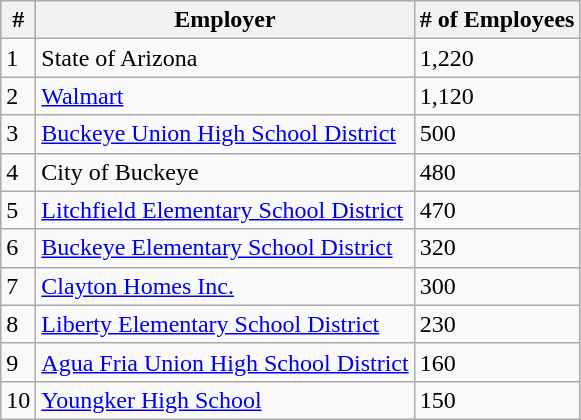<table class="wikitable">
<tr>
<th>#</th>
<th>Employer</th>
<th># of Employees</th>
</tr>
<tr>
<td>1</td>
<td>State of Arizona</td>
<td>1,220</td>
</tr>
<tr>
<td>2</td>
<td><a href='#'>Walmart</a></td>
<td>1,120</td>
</tr>
<tr>
<td>3</td>
<td><a href='#'>Buckeye Union High School District</a></td>
<td>500</td>
</tr>
<tr>
<td>4</td>
<td>City of Buckeye</td>
<td>480</td>
</tr>
<tr>
<td>5</td>
<td><a href='#'>Litchfield Elementary School District</a></td>
<td>470</td>
</tr>
<tr>
<td>6</td>
<td><a href='#'>Buckeye Elementary School District</a></td>
<td>320</td>
</tr>
<tr>
<td>7</td>
<td><a href='#'>Clayton Homes Inc.</a></td>
<td>300</td>
</tr>
<tr>
<td>8</td>
<td><a href='#'>Liberty Elementary School District</a></td>
<td>230</td>
</tr>
<tr>
<td>9</td>
<td><a href='#'>Agua Fria Union High School District</a></td>
<td>160</td>
</tr>
<tr>
<td>10</td>
<td><a href='#'>Youngker High School</a></td>
<td>150</td>
</tr>
</table>
